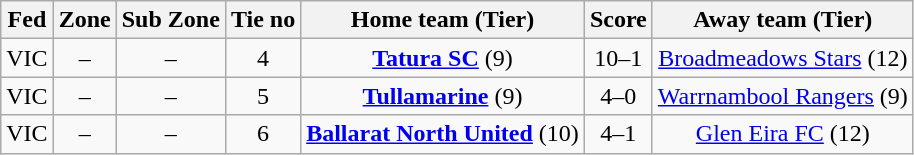<table class="wikitable" style="text-align:center">
<tr>
<th>Fed</th>
<th>Zone</th>
<th>Sub Zone</th>
<th>Tie no</th>
<th>Home team (Tier)</th>
<th>Score</th>
<th>Away team (Tier)</th>
</tr>
<tr>
<td>VIC</td>
<td>–</td>
<td>–</td>
<td>4</td>
<td><strong><a href='#'>Tatura SC</a></strong> (9)</td>
<td>10–1</td>
<td><a href='#'>Broadmeadows Stars</a> (12)</td>
</tr>
<tr>
<td>VIC</td>
<td>–</td>
<td>–</td>
<td>5</td>
<td><strong><a href='#'>Tullamarine</a></strong> (9)</td>
<td>4–0</td>
<td><a href='#'>Warrnambool Rangers</a> (9)</td>
</tr>
<tr>
<td>VIC</td>
<td>–</td>
<td>–</td>
<td>6</td>
<td><strong><a href='#'>Ballarat North United</a></strong> (10)</td>
<td>4–1</td>
<td><a href='#'>Glen Eira FC</a> (12)</td>
</tr>
</table>
